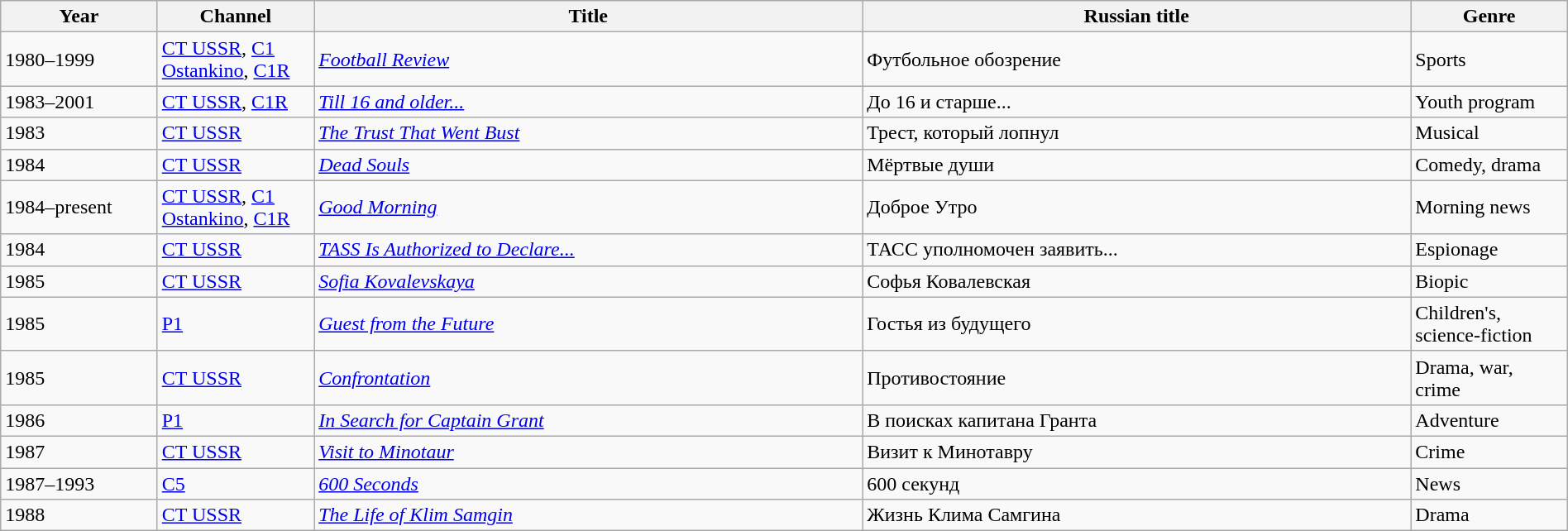<table class="wikitable" width="100%">
<tr>
<th width=10%>Year</th>
<th channel0%>Channel</th>
<th width=35%>Title</th>
<th width=35%>Russian title</th>
<th width=10%>Genre</th>
</tr>
<tr>
<td>1980–1999</td>
<td><a href='#'>CT USSR</a>, <a href='#'>C1 Ostankino</a>, <a href='#'>C1R</a></td>
<td><em><a href='#'>Football Review</a></em></td>
<td>Футбольное обозрение</td>
<td>Sports</td>
</tr>
<tr>
<td>1983–2001</td>
<td><a href='#'>CT USSR</a>, <a href='#'>C1R</a></td>
<td><em><a href='#'>Till 16 and older...</a></em></td>
<td>До 16 и старше...</td>
<td>Youth program</td>
</tr>
<tr>
<td>1983</td>
<td><a href='#'>CT USSR</a></td>
<td><em><a href='#'>The Trust That Went Bust</a></em></td>
<td>Трест, который лопнул</td>
<td>Musical</td>
</tr>
<tr>
<td>1984</td>
<td><a href='#'>CT USSR</a></td>
<td><em><a href='#'>Dead Souls</a></em></td>
<td>Мёртвые души</td>
<td>Comedy, drama</td>
</tr>
<tr>
<td>1984–present</td>
<td><a href='#'>CT USSR</a>, <a href='#'>C1 Ostankino</a>, <a href='#'>C1R</a></td>
<td><em><a href='#'>Good Morning</a></em></td>
<td>Доброе Утро</td>
<td>Morning news</td>
</tr>
<tr>
<td>1984</td>
<td><a href='#'>CT USSR</a></td>
<td><em><a href='#'>TASS Is Authorized to Declare...</a></em></td>
<td>ТАСС уполномочен заявить...</td>
<td>Espionage</td>
</tr>
<tr>
<td>1985</td>
<td><a href='#'>CT USSR</a></td>
<td><em><a href='#'>Sofia Kovalevskaya</a></em></td>
<td>Софья Ковалевская</td>
<td>Biopic</td>
</tr>
<tr>
<td>1985</td>
<td><a href='#'>P1</a></td>
<td><em><a href='#'>Guest from the Future</a></em></td>
<td>Гостья из будущего</td>
<td>Children's, science-fiction</td>
</tr>
<tr>
<td>1985</td>
<td><a href='#'>CT USSR</a></td>
<td><em><a href='#'>Confrontation</a></em></td>
<td>Противостояние</td>
<td>Drama, war, crime</td>
</tr>
<tr>
<td>1986</td>
<td><a href='#'>P1</a></td>
<td><em><a href='#'>In Search for Captain Grant</a></em></td>
<td>В поисках капитана Гранта</td>
<td>Adventure</td>
</tr>
<tr>
<td>1987</td>
<td><a href='#'>CT USSR</a></td>
<td><em><a href='#'>Visit to Minotaur</a></em></td>
<td>Визит к Минотавру</td>
<td>Crime</td>
</tr>
<tr>
<td>1987–1993</td>
<td><a href='#'>C5</a></td>
<td><em><a href='#'>600 Seconds</a></em></td>
<td>600 секунд</td>
<td>News</td>
</tr>
<tr>
<td>1988</td>
<td><a href='#'>CT USSR</a></td>
<td><em><a href='#'>The Life of Klim Samgin</a></em></td>
<td>Жизнь Клима Самгина</td>
<td>Drama</td>
</tr>
</table>
